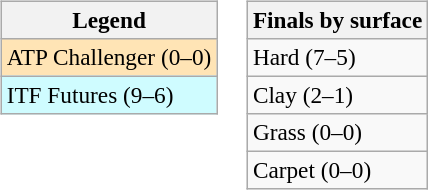<table>
<tr valign=top>
<td><br><table class=wikitable style=font-size:97%>
<tr>
<th>Legend</th>
</tr>
<tr bgcolor=moccasin>
<td>ATP Challenger (0–0)</td>
</tr>
<tr bgcolor=cffcff>
<td>ITF Futures (9–6)</td>
</tr>
</table>
</td>
<td><br><table class=wikitable style=font-size:97%>
<tr>
<th>Finals by surface</th>
</tr>
<tr>
<td>Hard (7–5)</td>
</tr>
<tr>
<td>Clay (2–1)</td>
</tr>
<tr>
<td>Grass (0–0)</td>
</tr>
<tr>
<td>Carpet (0–0)</td>
</tr>
</table>
</td>
</tr>
</table>
